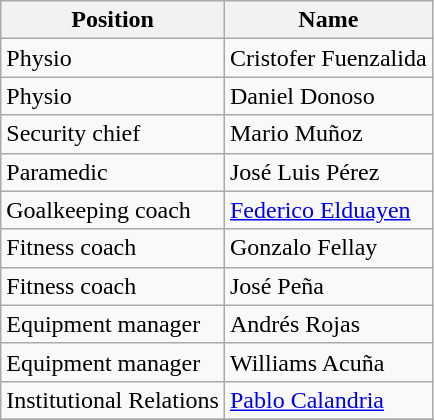<table class="wikitable">
<tr>
<th>Position</th>
<th>Name</th>
</tr>
<tr>
<td>Physio</td>
<td> Cristofer Fuenzalida</td>
</tr>
<tr>
<td>Physio</td>
<td> Daniel Donoso</td>
</tr>
<tr>
<td>Security chief</td>
<td> Mario Muñoz</td>
</tr>
<tr>
<td>Paramedic</td>
<td> José Luis Pérez</td>
</tr>
<tr>
<td>Goalkeeping coach</td>
<td> <a href='#'>Federico Elduayen</a></td>
</tr>
<tr>
<td>Fitness coach</td>
<td> Gonzalo Fellay</td>
</tr>
<tr>
<td>Fitness coach</td>
<td> José Peña</td>
</tr>
<tr>
<td>Equipment manager</td>
<td> Andrés Rojas</td>
</tr>
<tr>
<td>Equipment manager</td>
<td> Williams Acuña</td>
</tr>
<tr>
<td>Institutional Relations</td>
<td> <a href='#'>Pablo Calandria</a></td>
</tr>
<tr>
</tr>
</table>
